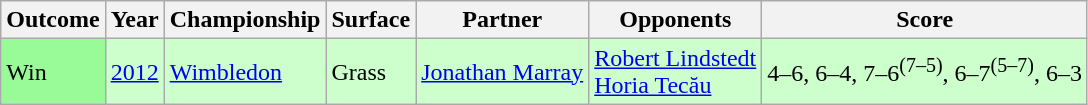<table class="sortable wikitable">
<tr>
<th>Outcome</th>
<th>Year</th>
<th>Championship</th>
<th>Surface</th>
<th>Partner</th>
<th>Opponents</th>
<th class="unsortable">Score</th>
</tr>
<tr bgcolor=#CCFFCC>
<td bgcolor=#98FB98>Win</td>
<td><a href='#'>2012</a></td>
<td><a href='#'>Wimbledon</a></td>
<td>Grass</td>
<td> <a href='#'>Jonathan Marray</a></td>
<td> <a href='#'>Robert Lindstedt</a><br> <a href='#'>Horia Tecău</a></td>
<td>4–6, 6–4, 7–6<sup>(7–5)</sup>, 6–7<sup>(5–7)</sup>, 6–3</td>
</tr>
</table>
